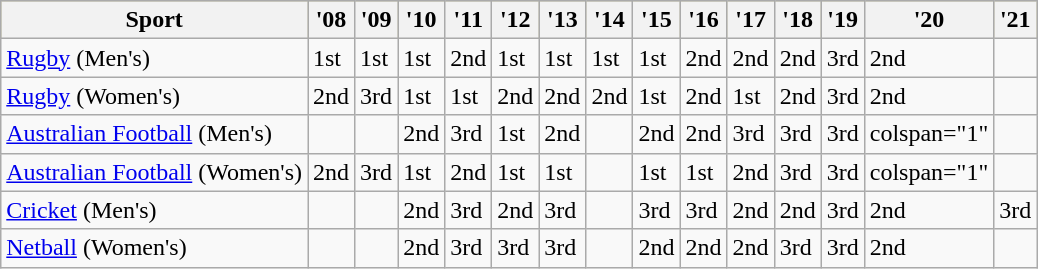<table class="wikitable">
<tr style="background:#bdb76b;">
<th>Sport</th>
<th>'08</th>
<th>'09</th>
<th>'10</th>
<th>'11</th>
<th>'12</th>
<th>'13</th>
<th>'14</th>
<th>'15</th>
<th>'16</th>
<th>'17</th>
<th>'18</th>
<th>'19</th>
<th>'20</th>
<th>'21</th>
</tr>
<tr>
<td><a href='#'>Rugby</a> (Men's)</td>
<td>1st</td>
<td>1st</td>
<td>1st</td>
<td>2nd</td>
<td>1st</td>
<td>1st</td>
<td>1st</td>
<td>1st</td>
<td>2nd</td>
<td>2nd</td>
<td>2nd</td>
<td>3rd</td>
<td>2nd</td>
<td></td>
</tr>
<tr>
<td><a href='#'>Rugby</a> (Women's)</td>
<td>2nd</td>
<td>3rd</td>
<td>1st</td>
<td>1st</td>
<td>2nd</td>
<td>2nd</td>
<td>2nd</td>
<td>1st</td>
<td>2nd</td>
<td>1st</td>
<td>2nd</td>
<td>3rd</td>
<td>2nd</td>
<td></td>
</tr>
<tr>
<td><a href='#'>Australian Football</a> (Men's)</td>
<td></td>
<td></td>
<td>2nd</td>
<td>3rd</td>
<td>1st</td>
<td>2nd</td>
<td></td>
<td>2nd</td>
<td>2nd</td>
<td>3rd</td>
<td>3rd</td>
<td>3rd</td>
<td>colspan="1" </td>
<td></td>
</tr>
<tr>
<td><a href='#'>Australian Football</a> (Women's)</td>
<td>2nd</td>
<td>3rd</td>
<td>1st</td>
<td>2nd</td>
<td>1st</td>
<td>1st</td>
<td></td>
<td>1st</td>
<td>1st</td>
<td>2nd</td>
<td>3rd</td>
<td>3rd</td>
<td>colspan="1" </td>
<td></td>
</tr>
<tr>
<td><a href='#'>Cricket</a> (Men's)</td>
<td></td>
<td></td>
<td>2nd</td>
<td>3rd</td>
<td>2nd</td>
<td>3rd</td>
<td></td>
<td>3rd</td>
<td>3rd</td>
<td>2nd</td>
<td>2nd</td>
<td>3rd</td>
<td>2nd</td>
<td>3rd</td>
</tr>
<tr>
<td><a href='#'>Netball</a> (Women's)</td>
<td></td>
<td></td>
<td>2nd</td>
<td>3rd</td>
<td>3rd</td>
<td>3rd</td>
<td></td>
<td>2nd</td>
<td>2nd</td>
<td>2nd</td>
<td>3rd</td>
<td>3rd</td>
<td>2nd</td>
<td></td>
</tr>
</table>
